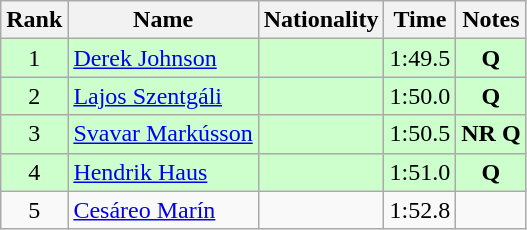<table class="wikitable sortable" style="text-align:center">
<tr>
<th>Rank</th>
<th>Name</th>
<th>Nationality</th>
<th>Time</th>
<th>Notes</th>
</tr>
<tr bgcolor=ccffcc>
<td>1</td>
<td align=left><a href='#'>Derek Johnson</a></td>
<td align=left></td>
<td>1:49.5</td>
<td><strong>Q</strong></td>
</tr>
<tr bgcolor=ccffcc>
<td>2</td>
<td align=left><a href='#'>Lajos Szentgáli</a></td>
<td align=left></td>
<td>1:50.0</td>
<td><strong>Q</strong></td>
</tr>
<tr bgcolor=ccffcc>
<td>3</td>
<td align=left><a href='#'>Svavar Markússon</a></td>
<td align=left></td>
<td>1:50.5</td>
<td><strong>NR Q</strong></td>
</tr>
<tr bgcolor=ccffcc>
<td>4</td>
<td align=left><a href='#'>Hendrik Haus</a></td>
<td align=left></td>
<td>1:51.0</td>
<td><strong>Q</strong></td>
</tr>
<tr>
<td>5</td>
<td align=left><a href='#'>Cesáreo Marín</a></td>
<td align=left></td>
<td>1:52.8</td>
<td></td>
</tr>
</table>
